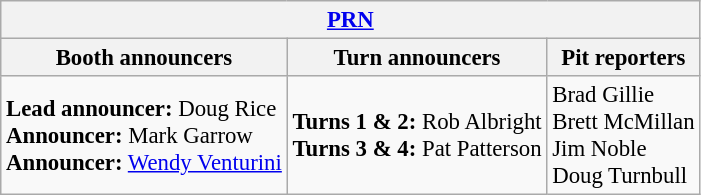<table class="wikitable" style="font-size: 95%">
<tr>
<th colspan="3"><a href='#'>PRN</a></th>
</tr>
<tr>
<th>Booth announcers</th>
<th>Turn announcers</th>
<th>Pit reporters</th>
</tr>
<tr>
<td><strong>Lead announcer:</strong> Doug Rice<br><strong>Announcer:</strong> Mark Garrow<br><strong>Announcer:</strong> <a href='#'>Wendy Venturini</a></td>
<td><strong>Turns 1 & 2:</strong> Rob Albright<br><strong>Turns 3 & 4:</strong> Pat Patterson</td>
<td>Brad Gillie<br>Brett McMillan<br>Jim Noble<br>Doug Turnbull</td>
</tr>
</table>
